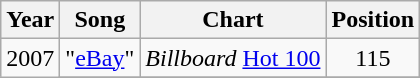<table class="wikitable">
<tr>
<th>Year</th>
<th>Song</th>
<th>Chart</th>
<th>Position</th>
</tr>
<tr>
<td rowspan="4">2007</td>
<td>"<a href='#'>eBay</a>"</td>
<td><em>Billboard</em> <a href='#'>Hot 100</a></td>
<td style="text-align:center;">115</td>
</tr>
<tr>
</tr>
</table>
